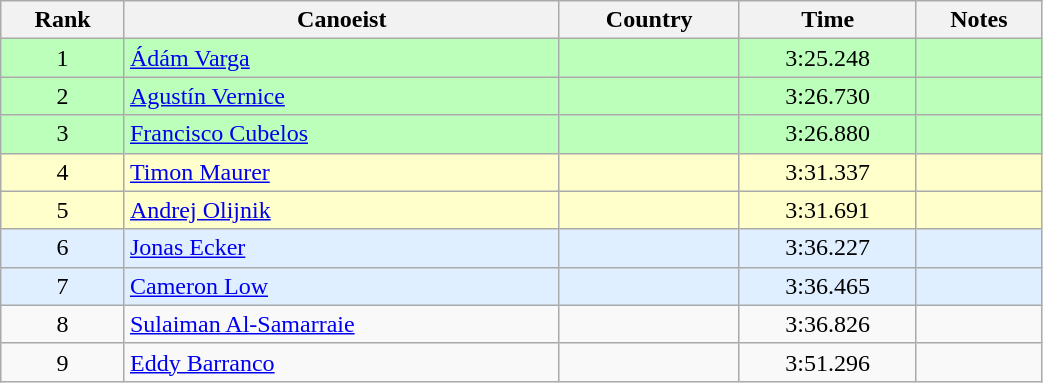<table class="wikitable" style="text-align:center;width: 55%">
<tr>
<th>Rank</th>
<th>Canoeist</th>
<th>Country</th>
<th>Time</th>
<th>Notes</th>
</tr>
<tr bgcolor=bbffbb>
<td>1</td>
<td align="left"><a href='#'>Ádám Varga</a></td>
<td align="left"></td>
<td>3:25.248</td>
<td></td>
</tr>
<tr bgcolor=bbffbb>
<td>2</td>
<td align="left"><a href='#'>Agustín Vernice</a></td>
<td align="left"></td>
<td>3:26.730</td>
<td></td>
</tr>
<tr bgcolor=bbffbb>
<td>3</td>
<td align="left"><a href='#'>Francisco Cubelos</a></td>
<td align="left"></td>
<td>3:26.880</td>
<td></td>
</tr>
<tr bgcolor=ffffcc>
<td>4</td>
<td align="left"><a href='#'>Timon Maurer</a></td>
<td align="left"></td>
<td>3:31.337</td>
<td></td>
</tr>
<tr bgcolor=ffffcc>
<td>5</td>
<td align="left"><a href='#'>Andrej Olijnik</a></td>
<td align="left"></td>
<td>3:31.691</td>
<td></td>
</tr>
<tr bgcolor=dfefff>
<td>6</td>
<td align="left"><a href='#'>Jonas Ecker</a></td>
<td align="left"></td>
<td>3:36.227</td>
<td></td>
</tr>
<tr bgcolor=dfefff>
<td>7</td>
<td align="left"><a href='#'>Cameron Low</a></td>
<td align="left"></td>
<td>3:36.465</td>
<td></td>
</tr>
<tr>
<td>8</td>
<td align="left"><a href='#'>Sulaiman Al-Samarraie</a></td>
<td align="left"></td>
<td>3:36.826</td>
<td></td>
</tr>
<tr>
<td>9</td>
<td align="left"><a href='#'>Eddy Barranco</a></td>
<td align="left"></td>
<td>3:51.296</td>
<td></td>
</tr>
</table>
